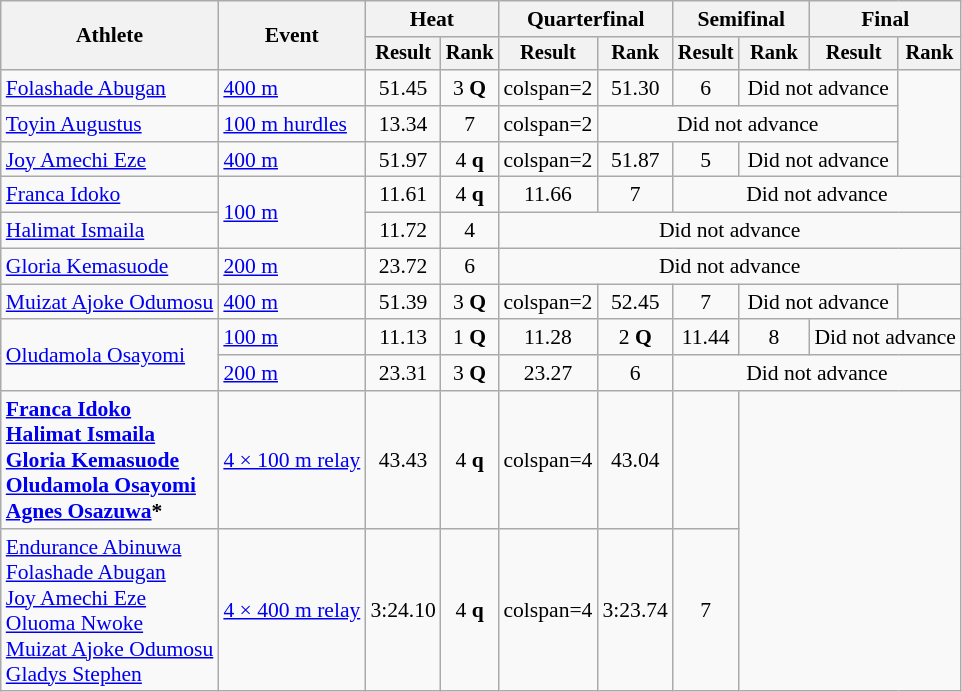<table class=wikitable style="font-size:90%">
<tr>
<th rowspan="2">Athlete</th>
<th rowspan="2">Event</th>
<th colspan="2">Heat</th>
<th colspan="2">Quarterfinal</th>
<th colspan="2">Semifinal</th>
<th colspan="2">Final</th>
</tr>
<tr style="font-size:95%">
<th>Result</th>
<th>Rank</th>
<th>Result</th>
<th>Rank</th>
<th>Result</th>
<th>Rank</th>
<th>Result</th>
<th>Rank</th>
</tr>
<tr align=center>
<td align=left><a href='#'>Folashade Abugan</a></td>
<td align=left><a href='#'>400 m</a></td>
<td>51.45</td>
<td>3 <strong>Q</strong></td>
<td>colspan=2 </td>
<td>51.30</td>
<td>6</td>
<td colspan=2>Did not advance</td>
</tr>
<tr align=center>
<td align=left><a href='#'>Toyin Augustus</a></td>
<td align=left><a href='#'>100 m hurdles</a></td>
<td>13.34</td>
<td>7</td>
<td>colspan=2 </td>
<td colspan=4>Did not advance</td>
</tr>
<tr align=center>
<td align=left><a href='#'>Joy Amechi Eze</a></td>
<td align=left><a href='#'>400 m</a></td>
<td>51.97</td>
<td>4 <strong>q</strong></td>
<td>colspan=2 </td>
<td>51.87</td>
<td>5</td>
<td colspan=2>Did not advance</td>
</tr>
<tr align=center>
<td align=left><a href='#'>Franca Idoko</a></td>
<td align=left rowspan=2><a href='#'>100 m</a></td>
<td>11.61</td>
<td>4 <strong>q</strong></td>
<td>11.66</td>
<td>7</td>
<td colspan=4>Did not advance</td>
</tr>
<tr align=center>
<td align=left><a href='#'>Halimat Ismaila</a></td>
<td>11.72</td>
<td>4</td>
<td colspan=6>Did not advance</td>
</tr>
<tr align=center>
<td align=left><a href='#'>Gloria Kemasuode</a></td>
<td align=left><a href='#'>200 m</a></td>
<td>23.72</td>
<td>6</td>
<td colspan=6>Did not advance</td>
</tr>
<tr align=center>
<td align=left><a href='#'>Muizat Ajoke Odumosu</a></td>
<td align=left><a href='#'>400 m</a></td>
<td>51.39</td>
<td>3 <strong>Q</strong></td>
<td>colspan=2 </td>
<td>52.45</td>
<td>7</td>
<td colspan=2>Did not advance</td>
</tr>
<tr align=center>
<td align=left rowspan=2><a href='#'>Oludamola Osayomi</a></td>
<td align=left><a href='#'>100 m</a></td>
<td>11.13</td>
<td>1 <strong>Q</strong></td>
<td>11.28</td>
<td>2 <strong>Q</strong></td>
<td>11.44</td>
<td>8</td>
<td colspan=2>Did not advance</td>
</tr>
<tr align=center>
<td align=left><a href='#'>200 m</a></td>
<td>23.31</td>
<td>3 <strong>Q</strong></td>
<td>23.27</td>
<td>6</td>
<td colspan=4>Did not advance</td>
</tr>
<tr align=center>
<td align=left><strong><a href='#'>Franca Idoko</a><br><a href='#'>Halimat Ismaila</a><br><a href='#'>Gloria Kemasuode</a><br><a href='#'>Oludamola Osayomi</a><br><a href='#'>Agnes Osazuwa</a>*</strong></td>
<td align=left><a href='#'>4 × 100 m relay</a></td>
<td>43.43</td>
<td>4 <strong>q</strong></td>
<td>colspan=4 </td>
<td>43.04</td>
<td></td>
</tr>
<tr align=center>
<td align=left><a href='#'>Endurance Abinuwa</a><br><a href='#'>Folashade Abugan</a><br><a href='#'>Joy Amechi Eze</a><br><a href='#'>Oluoma Nwoke</a><br><a href='#'>Muizat Ajoke Odumosu</a><br><a href='#'>Gladys Stephen</a></td>
<td align=left><a href='#'>4 × 400 m relay</a></td>
<td>3:24.10</td>
<td>4 <strong>q</strong></td>
<td>colspan=4 </td>
<td>3:23.74</td>
<td>7</td>
</tr>
</table>
